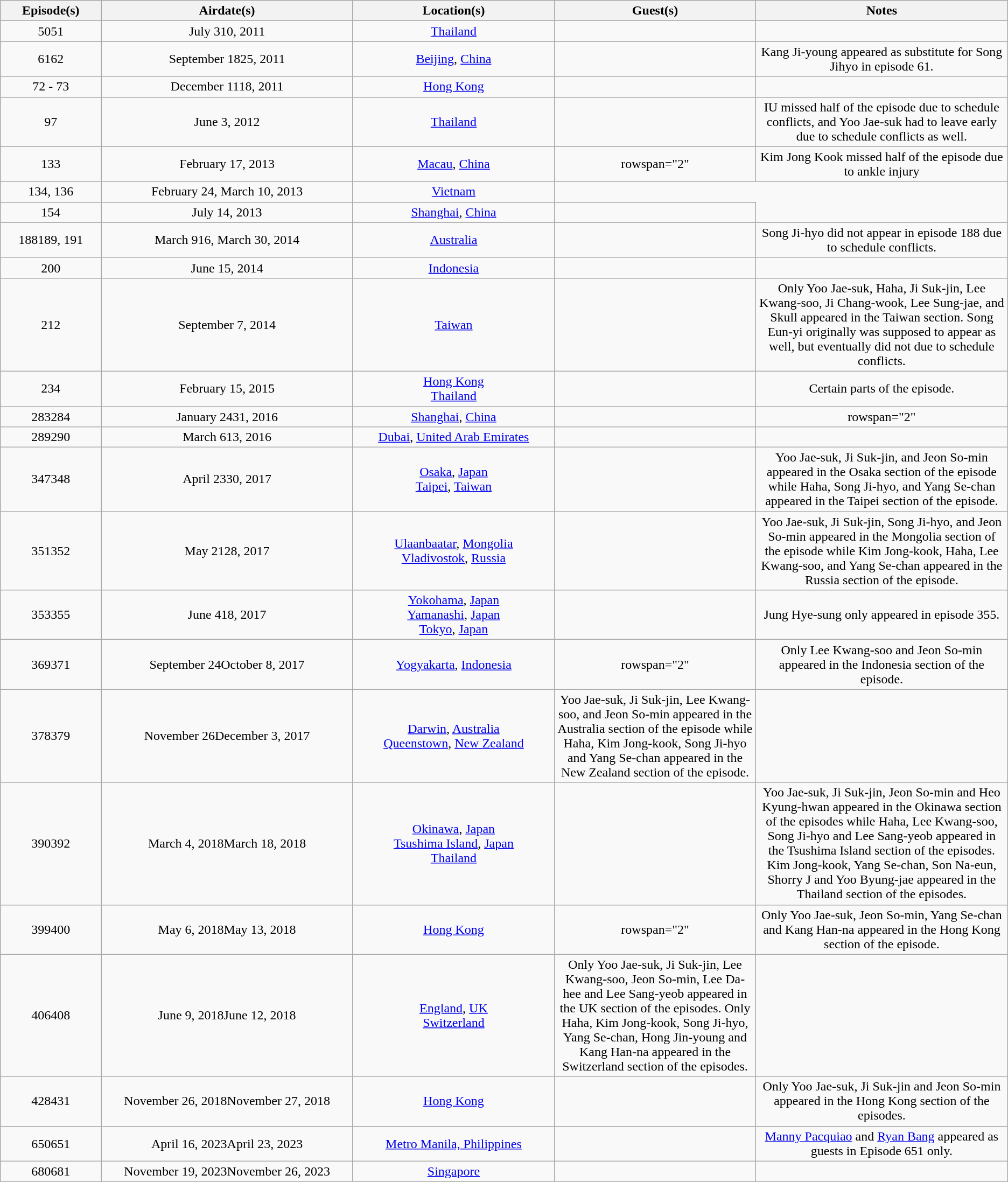<table class="wikitable" style="text-align:center">
<tr>
<th style="width:10%;">Episode(s)</th>
<th style="width:25%;">Airdate(s)</th>
<th style="width:20%;">Location(s)</th>
<th style="width:20%;">Guest(s)</th>
<th style="width:35%;">Notes</th>
</tr>
<tr>
<td>5051</td>
<td>July 310, 2011</td>
<td><a href='#'>Thailand</a></td>
<td></td>
<td></td>
</tr>
<tr>
<td>6162</td>
<td>September 1825, 2011</td>
<td><a href='#'>Beijing</a>, <a href='#'>China</a></td>
<td></td>
<td>Kang Ji-young appeared as substitute for Song Jihyo in episode 61.</td>
</tr>
<tr>
<td>72 - 73</td>
<td>December 1118, 2011</td>
<td><a href='#'>Hong Kong</a></td>
<td></td>
<td></td>
</tr>
<tr>
<td>97</td>
<td>June 3, 2012</td>
<td><a href='#'>Thailand</a></td>
<td></td>
<td>IU missed half of the episode due to schedule conflicts, and Yoo Jae-suk had to leave early due to schedule conflicts as well.</td>
</tr>
<tr>
<td>133</td>
<td>February 17, 2013</td>
<td><a href='#'>Macau</a>, <a href='#'>China</a></td>
<td>rowspan="2" </td>
<td>Kim Jong Kook missed half of the episode due to ankle injury</td>
</tr>
<tr>
<td>134, 136</td>
<td>February 24, March 10, 2013</td>
<td><a href='#'>Vietnam</a></td>
</tr>
<tr>
<td>154</td>
<td>July 14, 2013</td>
<td><a href='#'>Shanghai</a>, <a href='#'>China</a></td>
<td></td>
</tr>
<tr>
<td>188189, 191</td>
<td>March 916, March 30, 2014</td>
<td><a href='#'>Australia</a></td>
<td></td>
<td>Song Ji-hyo did not appear in episode 188 due to schedule conflicts.</td>
</tr>
<tr>
<td>200</td>
<td>June 15, 2014</td>
<td><a href='#'>Indonesia</a></td>
<td></td>
<td></td>
</tr>
<tr>
<td>212</td>
<td>September 7, 2014</td>
<td><a href='#'>Taiwan</a></td>
<td></td>
<td>Only Yoo Jae-suk, Haha, Ji Suk-jin, Lee Kwang-soo, Ji Chang-wook, Lee Sung-jae, and Skull appeared in the Taiwan section. Song Eun-yi originally was supposed to appear as well, but eventually did not due to schedule conflicts.</td>
</tr>
<tr>
<td>234</td>
<td>February 15, 2015</td>
<td><a href='#'>Hong Kong</a><br><a href='#'>Thailand</a></td>
<td></td>
<td>Certain parts of the episode.</td>
</tr>
<tr>
<td>283284</td>
<td>January 2431, 2016</td>
<td><a href='#'>Shanghai</a>, <a href='#'>China</a></td>
<td></td>
<td>rowspan="2" </td>
</tr>
<tr>
<td>289290</td>
<td>March 613, 2016</td>
<td><a href='#'>Dubai</a>, <a href='#'>United Arab Emirates</a></td>
<td></td>
</tr>
<tr>
<td>347348</td>
<td>April 2330, 2017</td>
<td><a href='#'>Osaka</a>, <a href='#'>Japan</a><br><a href='#'>Taipei</a>, <a href='#'>Taiwan</a></td>
<td></td>
<td>Yoo Jae-suk, Ji Suk-jin, and Jeon So-min appeared in the Osaka section of the episode while Haha, Song Ji-hyo, and Yang Se-chan appeared in the Taipei section of the episode.</td>
</tr>
<tr>
<td>351352</td>
<td>May 2128, 2017</td>
<td><a href='#'>Ulaanbaatar</a>, <a href='#'>Mongolia</a><br><a href='#'>Vladivostok</a>, <a href='#'>Russia</a></td>
<td></td>
<td>Yoo Jae-suk, Ji Suk-jin, Song Ji-hyo, and Jeon So-min appeared in the Mongolia section of the episode while Kim Jong-kook, Haha, Lee Kwang-soo, and Yang Se-chan appeared in the Russia section of the episode.</td>
</tr>
<tr>
<td>353355</td>
<td>June 418, 2017</td>
<td><a href='#'>Yokohama</a>, <a href='#'>Japan</a><br><a href='#'>Yamanashi</a>, <a href='#'>Japan</a><br><a href='#'>Tokyo</a>, <a href='#'>Japan</a></td>
<td></td>
<td>Jung Hye-sung only appeared in episode 355.</td>
</tr>
<tr>
<td>369371</td>
<td>September 24October 8, 2017</td>
<td><a href='#'>Yogyakarta</a>, <a href='#'>Indonesia</a></td>
<td>rowspan="2" </td>
<td>Only Lee Kwang-soo and Jeon So-min appeared in the Indonesia section of the episode.</td>
</tr>
<tr>
<td>378379</td>
<td>November 26December 3, 2017</td>
<td><a href='#'>Darwin</a>, <a href='#'>Australia</a><br><a href='#'>Queenstown</a>, <a href='#'>New Zealand</a></td>
<td>Yoo Jae-suk, Ji Suk-jin, Lee Kwang-soo, and Jeon So-min appeared in the Australia section of the episode while Haha, Kim Jong-kook, Song Ji-hyo and Yang Se-chan appeared in the New Zealand section of the episode.</td>
</tr>
<tr>
<td>390392</td>
<td>March 4, 2018March 18, 2018</td>
<td><a href='#'>Okinawa</a>, <a href='#'>Japan</a><br><a href='#'>Tsushima Island</a>, <a href='#'>Japan</a><br><a href='#'>Thailand</a></td>
<td></td>
<td>Yoo Jae-suk, Ji Suk-jin, Jeon So-min and Heo Kyung-hwan appeared in the Okinawa section of the episodes while Haha, Lee Kwang-soo, Song Ji-hyo and Lee Sang-yeob appeared in the Tsushima Island section of the episodes. Kim Jong-kook, Yang Se-chan, Son Na-eun, Shorry J and Yoo Byung-jae appeared in the Thailand section of the episodes.</td>
</tr>
<tr>
<td>399400</td>
<td>May 6, 2018May 13, 2018</td>
<td><a href='#'>Hong Kong</a></td>
<td>rowspan="2" </td>
<td>Only Yoo Jae-suk, Jeon So-min, Yang Se-chan and Kang Han-na appeared in the Hong Kong section of the episode.</td>
</tr>
<tr>
<td>406408</td>
<td>June 9, 2018June 12, 2018</td>
<td><a href='#'>England</a>, <a href='#'>UK</a><br><a href='#'>Switzerland</a></td>
<td>Only Yoo Jae-suk, Ji Suk-jin, Lee Kwang-soo, Jeon So-min, Lee Da-hee and Lee Sang-yeob appeared in the UK section of the episodes. Only Haha, Kim Jong-kook, Song Ji-hyo, Yang Se-chan, Hong Jin-young and Kang Han-na appeared in the Switzerland section of the episodes.</td>
</tr>
<tr>
<td>428431</td>
<td>November 26, 2018November 27, 2018</td>
<td><a href='#'>Hong Kong</a></td>
<td></td>
<td>Only Yoo Jae-suk, Ji Suk-jin and Jeon So-min appeared in the Hong Kong section of the episodes.</td>
</tr>
<tr>
<td>650651</td>
<td>April 16, 2023April 23, 2023</td>
<td><a href='#'>Metro Manila, Philippines</a></td>
<td></td>
<td><a href='#'>Manny Pacquiao</a> and <a href='#'>Ryan Bang</a> appeared as guests in Episode 651 only.</td>
</tr>
<tr>
<td>680681</td>
<td>November 19, 2023November 26, 2023</td>
<td><a href='#'>Singapore</a></td>
<td></td>
<td></td>
</tr>
</table>
